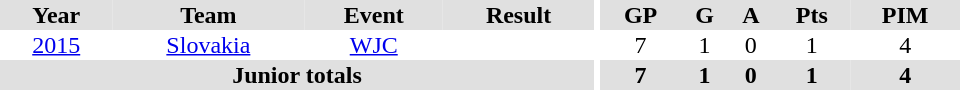<table border="0" cellpadding="1" cellspacing="0" ID="Table3" style="text-align:center; width:40em">
<tr ALIGN="center" bgcolor="#e0e0e0">
<th>Year</th>
<th>Team</th>
<th>Event</th>
<th>Result</th>
<th rowspan="99" bgcolor="#ffffff"></th>
<th>GP</th>
<th>G</th>
<th>A</th>
<th>Pts</th>
<th>PIM</th>
</tr>
<tr>
<td><a href='#'>2015</a></td>
<td><a href='#'>Slovakia</a></td>
<td><a href='#'>WJC</a></td>
<td></td>
<td>7</td>
<td>1</td>
<td>0</td>
<td>1</td>
<td>4</td>
</tr>
<tr bgcolor="#e0e0e0">
<th colspan="4">Junior totals</th>
<th>7</th>
<th>1</th>
<th>0</th>
<th>1</th>
<th>4</th>
</tr>
</table>
